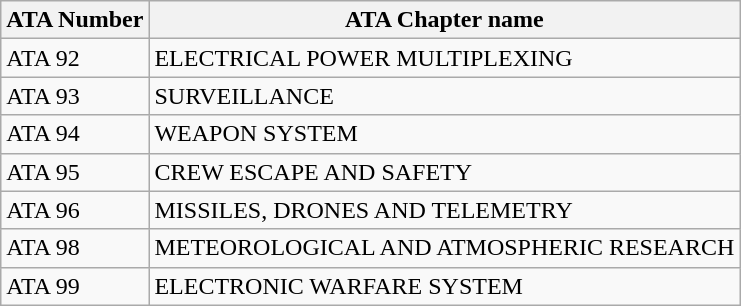<table class="wikitable">
<tr>
<th>ATA Number</th>
<th>ATA Chapter name</th>
</tr>
<tr>
<td>ATA 92</td>
<td>ELECTRICAL POWER MULTIPLEXING</td>
</tr>
<tr>
<td>ATA 93</td>
<td>SURVEILLANCE</td>
</tr>
<tr>
<td>ATA 94</td>
<td>WEAPON SYSTEM</td>
</tr>
<tr>
<td>ATA 95</td>
<td>CREW ESCAPE AND SAFETY</td>
</tr>
<tr>
<td>ATA 96</td>
<td>MISSILES, DRONES AND TELEMETRY</td>
</tr>
<tr>
<td>ATA 98</td>
<td>METEOROLOGICAL AND ATMOSPHERIC RESEARCH</td>
</tr>
<tr>
<td>ATA 99</td>
<td>ELECTRONIC WARFARE SYSTEM</td>
</tr>
</table>
